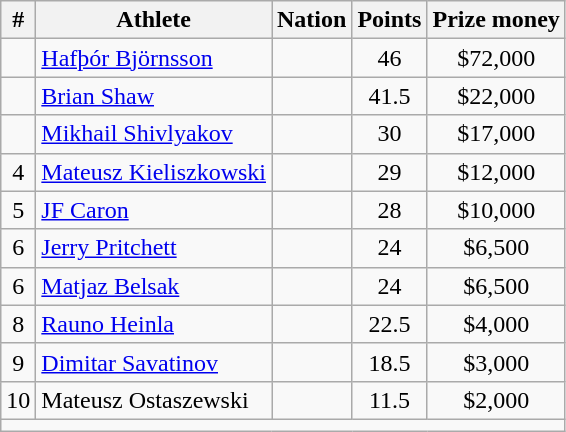<table class="wikitable" style="text-align:center">
<tr>
<th scope="col" style="width: 10px;">#</th>
<th scope="col">Athlete</th>
<th scope="col">Nation</th>
<th scope="col" style="width: 10px;">Points</th>
<th scope="col">Prize money</th>
</tr>
<tr>
<td></td>
<td align=left><a href='#'>Hafþór Björnsson</a></td>
<td align=left></td>
<td>46</td>
<td>$72,000</td>
</tr>
<tr>
<td></td>
<td align=left><a href='#'>Brian Shaw</a></td>
<td align=left></td>
<td>41.5</td>
<td>$22,000</td>
</tr>
<tr>
<td></td>
<td align=left><a href='#'>Mikhail Shivlyakov</a></td>
<td align=left></td>
<td>30</td>
<td>$17,000</td>
</tr>
<tr>
<td>4</td>
<td align=left><a href='#'>Mateusz Kieliszkowski</a></td>
<td align=left></td>
<td>29</td>
<td>$12,000</td>
</tr>
<tr>
<td>5</td>
<td align=left><a href='#'>JF Caron</a></td>
<td align=left></td>
<td>28</td>
<td>$10,000</td>
</tr>
<tr>
<td>6</td>
<td align=left><a href='#'>Jerry Pritchett</a></td>
<td align=left></td>
<td>24</td>
<td>$6,500</td>
</tr>
<tr>
<td>6</td>
<td align=left><a href='#'>Matjaz Belsak</a></td>
<td align=left></td>
<td>24</td>
<td>$6,500</td>
</tr>
<tr>
<td>8</td>
<td align=left><a href='#'>Rauno Heinla</a></td>
<td align=left></td>
<td>22.5</td>
<td>$4,000</td>
</tr>
<tr>
<td>9</td>
<td align=left><a href='#'>Dimitar Savatinov</a></td>
<td align=left></td>
<td>18.5</td>
<td>$3,000</td>
</tr>
<tr>
<td>10</td>
<td align=left>Mateusz Ostaszewski</td>
<td align=left></td>
<td>11.5</td>
<td>$2,000</td>
</tr>
<tr class="sortbottom">
<td colspan="5"></td>
</tr>
</table>
